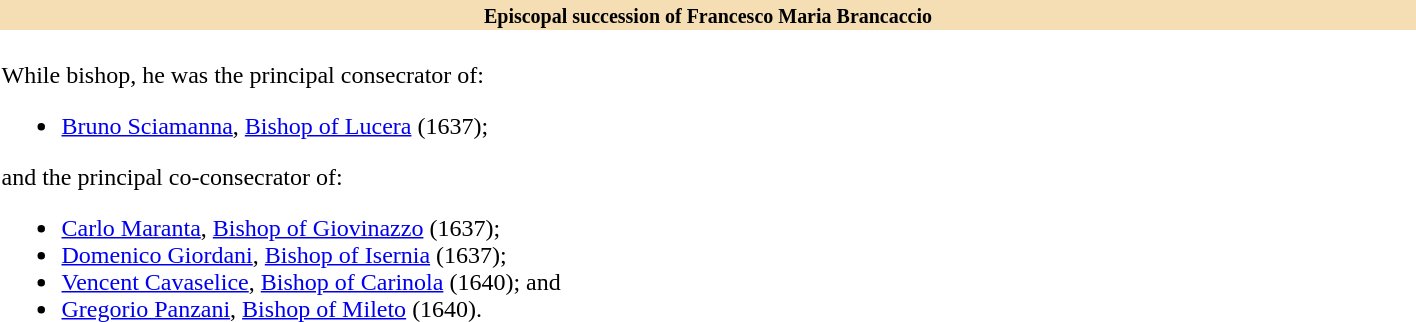<table class="toccolours collapsible collapsed" width=75% align="center">
<tr>
<th style="background:#F5DEB3"><small>Episcopal succession of Francesco Maria Brancaccio</small></th>
</tr>
<tr>
<td><br>While bishop, he was the principal consecrator of:<ul><li><a href='#'>Bruno Sciamanna</a>, <a href='#'>Bishop of Lucera</a> (1637);</li></ul>and the principal co-consecrator of:<ul><li><a href='#'>Carlo Maranta</a>, <a href='#'>Bishop of Giovinazzo</a> (1637);</li><li><a href='#'>Domenico Giordani</a>, <a href='#'>Bishop of Isernia</a> (1637);</li><li><a href='#'>Vencent Cavaselice</a>, <a href='#'>Bishop of Carinola</a> (1640); and</li><li><a href='#'>Gregorio Panzani</a>, <a href='#'>Bishop of Mileto</a> (1640).</li></ul></td>
</tr>
</table>
